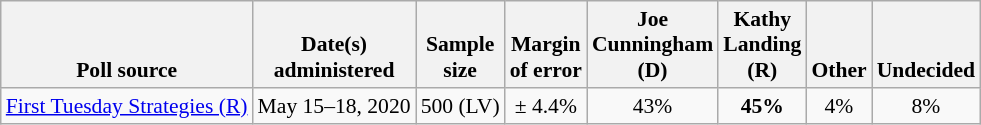<table class="wikitable" style="font-size:90%;text-align:center;">
<tr valign=bottom>
<th>Poll source</th>
<th>Date(s)<br>administered</th>
<th>Sample<br>size</th>
<th>Margin<br>of error</th>
<th style="width:50px;">Joe<br>Cunningham (D)</th>
<th style="width:50px;">Kathy<br>Landing (R)</th>
<th>Other</th>
<th>Undecided</th>
</tr>
<tr>
<td style="text-align:left;"><a href='#'>First Tuesday Strategies (R)</a></td>
<td>May 15–18, 2020</td>
<td>500 (LV)</td>
<td>± 4.4%</td>
<td>43%</td>
<td><strong>45%</strong></td>
<td>4%</td>
<td>8%</td>
</tr>
</table>
